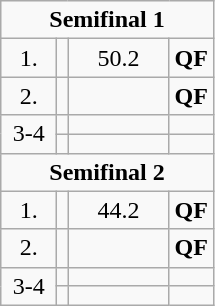<table class=wikitable style="text-align:center">
<tr>
<td colspan=4><strong>Semifinal 1</strong></td>
</tr>
<tr>
<td width=30>1.</td>
<td align=left></td>
<td width=60>50.2</td>
<td><strong>QF</strong></td>
</tr>
<tr>
<td>2.</td>
<td align=left></td>
<td></td>
<td><strong>QF</strong></td>
</tr>
<tr>
<td rowspan=2>3-4</td>
<td align=left></td>
<td></td>
<td></td>
</tr>
<tr>
<td align=left></td>
<td></td>
<td></td>
</tr>
<tr>
<td colspan=4><strong>Semifinal 2</strong></td>
</tr>
<tr>
<td>1.</td>
<td align=left></td>
<td>44.2</td>
<td><strong>QF</strong></td>
</tr>
<tr>
<td>2.</td>
<td align=left></td>
<td></td>
<td><strong>QF</strong></td>
</tr>
<tr>
<td rowspan=2>3-4</td>
<td align=left></td>
<td></td>
<td></td>
</tr>
<tr>
<td align=left></td>
<td></td>
<td></td>
</tr>
</table>
